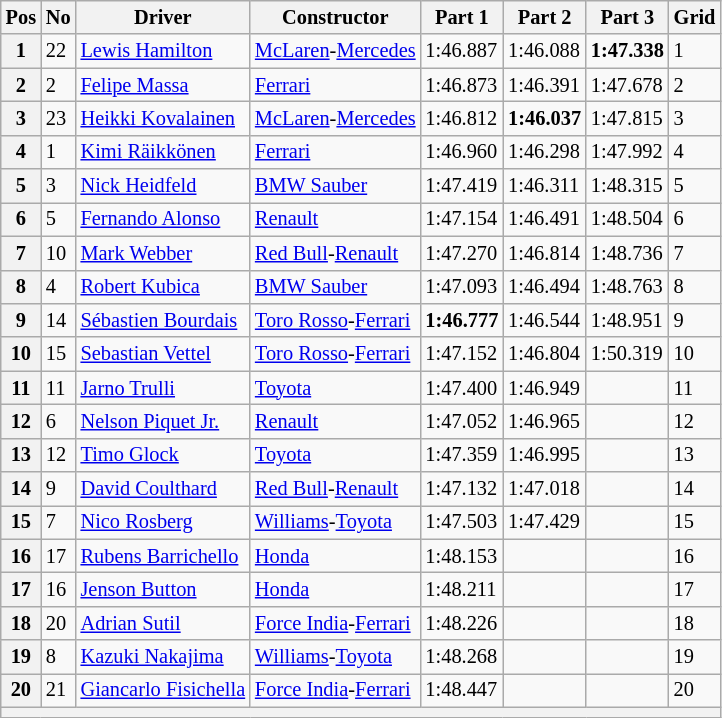<table class="wikitable sortable" style="font-size:85%">
<tr>
<th>Pos</th>
<th>No</th>
<th>Driver</th>
<th>Constructor</th>
<th>Part 1</th>
<th>Part 2</th>
<th>Part 3</th>
<th>Grid</th>
</tr>
<tr>
<th>1</th>
<td>22</td>
<td> <a href='#'>Lewis Hamilton</a></td>
<td><a href='#'>McLaren</a>-<a href='#'>Mercedes</a></td>
<td>1:46.887</td>
<td>1:46.088</td>
<td><strong>1:47.338</strong></td>
<td>1</td>
</tr>
<tr>
<th>2</th>
<td>2</td>
<td> <a href='#'>Felipe Massa</a></td>
<td><a href='#'>Ferrari</a></td>
<td>1:46.873</td>
<td>1:46.391</td>
<td>1:47.678</td>
<td>2</td>
</tr>
<tr>
<th>3</th>
<td>23</td>
<td> <a href='#'>Heikki Kovalainen</a></td>
<td><a href='#'>McLaren</a>-<a href='#'>Mercedes</a></td>
<td>1:46.812</td>
<td><strong>1:46.037</strong></td>
<td>1:47.815</td>
<td>3</td>
</tr>
<tr>
<th>4</th>
<td>1</td>
<td> <a href='#'>Kimi Räikkönen</a></td>
<td><a href='#'>Ferrari</a></td>
<td>1:46.960</td>
<td>1:46.298</td>
<td>1:47.992</td>
<td>4</td>
</tr>
<tr>
<th>5</th>
<td>3</td>
<td> <a href='#'>Nick Heidfeld</a></td>
<td><a href='#'>BMW Sauber</a></td>
<td>1:47.419</td>
<td>1:46.311</td>
<td>1:48.315</td>
<td>5</td>
</tr>
<tr>
<th>6</th>
<td>5</td>
<td> <a href='#'>Fernando Alonso</a></td>
<td><a href='#'>Renault</a></td>
<td>1:47.154</td>
<td>1:46.491</td>
<td>1:48.504</td>
<td>6</td>
</tr>
<tr>
<th>7</th>
<td>10</td>
<td> <a href='#'>Mark Webber</a></td>
<td><a href='#'>Red Bull</a>-<a href='#'>Renault</a></td>
<td>1:47.270</td>
<td>1:46.814</td>
<td>1:48.736</td>
<td>7</td>
</tr>
<tr>
<th>8</th>
<td>4</td>
<td> <a href='#'>Robert Kubica</a></td>
<td><a href='#'>BMW Sauber</a></td>
<td>1:47.093</td>
<td>1:46.494</td>
<td>1:48.763</td>
<td>8</td>
</tr>
<tr>
<th>9</th>
<td>14</td>
<td> <a href='#'>Sébastien Bourdais</a></td>
<td><a href='#'>Toro Rosso</a>-<a href='#'>Ferrari</a></td>
<td><strong>1:46.777</strong></td>
<td>1:46.544</td>
<td>1:48.951</td>
<td>9</td>
</tr>
<tr>
<th>10</th>
<td>15</td>
<td> <a href='#'>Sebastian Vettel</a></td>
<td><a href='#'>Toro Rosso</a>-<a href='#'>Ferrari</a></td>
<td>1:47.152</td>
<td>1:46.804</td>
<td>1:50.319</td>
<td>10</td>
</tr>
<tr>
<th>11</th>
<td>11</td>
<td> <a href='#'>Jarno Trulli</a></td>
<td><a href='#'>Toyota</a></td>
<td>1:47.400</td>
<td>1:46.949</td>
<td></td>
<td>11</td>
</tr>
<tr>
<th>12</th>
<td>6</td>
<td> <a href='#'>Nelson Piquet Jr.</a></td>
<td><a href='#'>Renault</a></td>
<td>1:47.052</td>
<td>1:46.965</td>
<td></td>
<td>12</td>
</tr>
<tr>
<th>13</th>
<td>12</td>
<td> <a href='#'>Timo Glock</a></td>
<td><a href='#'>Toyota</a></td>
<td>1:47.359</td>
<td>1:46.995</td>
<td></td>
<td>13</td>
</tr>
<tr>
<th>14</th>
<td>9</td>
<td> <a href='#'>David Coulthard</a></td>
<td><a href='#'>Red Bull</a>-<a href='#'>Renault</a></td>
<td>1:47.132</td>
<td>1:47.018</td>
<td></td>
<td>14</td>
</tr>
<tr>
<th>15</th>
<td>7</td>
<td> <a href='#'>Nico Rosberg</a></td>
<td><a href='#'>Williams</a>-<a href='#'>Toyota</a></td>
<td>1:47.503</td>
<td>1:47.429</td>
<td></td>
<td>15</td>
</tr>
<tr>
<th>16</th>
<td>17</td>
<td> <a href='#'>Rubens Barrichello</a></td>
<td><a href='#'>Honda</a></td>
<td>1:48.153</td>
<td></td>
<td></td>
<td>16</td>
</tr>
<tr>
<th>17</th>
<td>16</td>
<td> <a href='#'>Jenson Button</a></td>
<td><a href='#'>Honda</a></td>
<td>1:48.211</td>
<td></td>
<td></td>
<td>17</td>
</tr>
<tr>
<th>18</th>
<td>20</td>
<td> <a href='#'>Adrian Sutil</a></td>
<td><a href='#'>Force India</a>-<a href='#'>Ferrari</a></td>
<td>1:48.226</td>
<td></td>
<td></td>
<td>18</td>
</tr>
<tr>
<th>19</th>
<td>8</td>
<td> <a href='#'>Kazuki Nakajima</a></td>
<td><a href='#'>Williams</a>-<a href='#'>Toyota</a></td>
<td>1:48.268</td>
<td></td>
<td></td>
<td>19</td>
</tr>
<tr>
<th>20</th>
<td>21</td>
<td> <a href='#'>Giancarlo Fisichella</a></td>
<td><a href='#'>Force India</a>-<a href='#'>Ferrari</a></td>
<td>1:48.447</td>
<td></td>
<td></td>
<td>20</td>
</tr>
<tr>
<th colspan="8"></th>
</tr>
</table>
